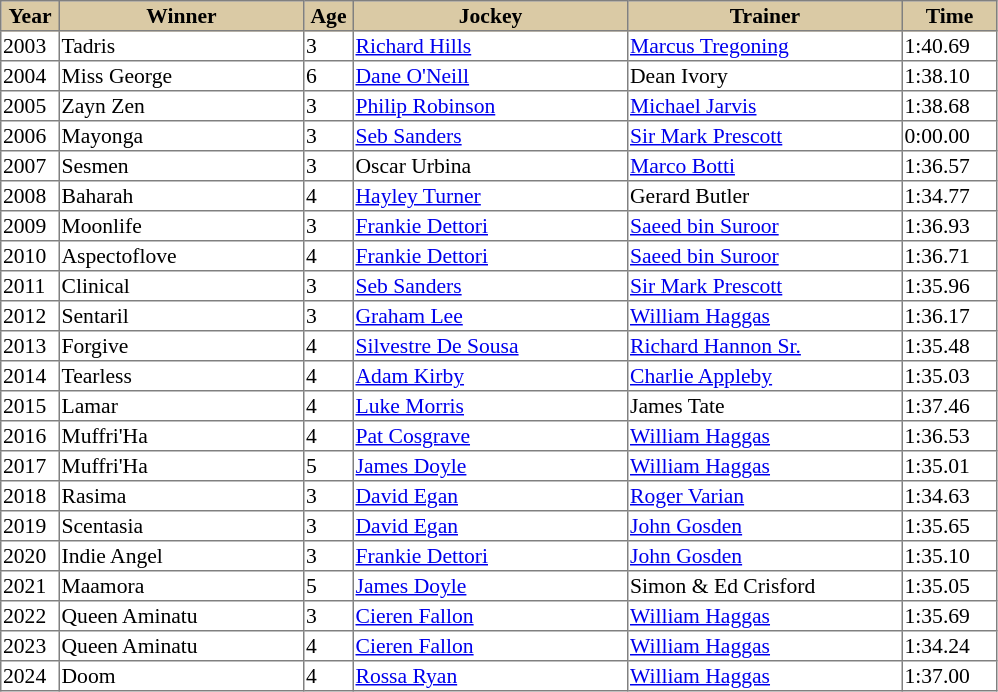<table class = "sortable" | border="1" style="border-collapse: collapse; font-size:90%">
<tr bgcolor="#DACAA5" align="center">
<th style="width:36px"><strong>Year</strong></th>
<th style="width:160px"><strong>Winner</strong></th>
<th style="width:30px"><strong>Age</strong></th>
<th style="width:180px"><strong>Jockey</strong></th>
<th style="width:180px"><strong>Trainer</strong></th>
<th style="width:60px"><strong>Time</strong></th>
</tr>
<tr>
<td>2003</td>
<td>Tadris</td>
<td>3</td>
<td><a href='#'>Richard Hills</a></td>
<td><a href='#'>Marcus Tregoning</a></td>
<td>1:40.69</td>
</tr>
<tr>
<td>2004</td>
<td>Miss George</td>
<td>6</td>
<td><a href='#'>Dane O'Neill</a></td>
<td>Dean Ivory</td>
<td>1:38.10</td>
</tr>
<tr>
<td>2005</td>
<td>Zayn Zen</td>
<td>3</td>
<td><a href='#'>Philip Robinson</a></td>
<td><a href='#'>Michael Jarvis</a></td>
<td>1:38.68</td>
</tr>
<tr>
<td>2006</td>
<td>Mayonga</td>
<td>3</td>
<td><a href='#'>Seb Sanders</a></td>
<td><a href='#'>Sir Mark Prescott</a></td>
<td>0:00.00</td>
</tr>
<tr>
<td>2007</td>
<td>Sesmen</td>
<td>3</td>
<td>Oscar Urbina</td>
<td><a href='#'>Marco Botti</a></td>
<td>1:36.57</td>
</tr>
<tr>
<td>2008</td>
<td>Baharah</td>
<td>4</td>
<td><a href='#'>Hayley Turner</a></td>
<td>Gerard Butler</td>
<td>1:34.77</td>
</tr>
<tr>
<td>2009</td>
<td>Moonlife</td>
<td>3</td>
<td><a href='#'>Frankie Dettori</a></td>
<td><a href='#'>Saeed bin Suroor</a></td>
<td>1:36.93</td>
</tr>
<tr>
<td>2010</td>
<td>Aspectoflove</td>
<td>4</td>
<td><a href='#'>Frankie Dettori</a></td>
<td><a href='#'>Saeed bin Suroor</a></td>
<td>1:36.71</td>
</tr>
<tr>
<td>2011</td>
<td>Clinical</td>
<td>3</td>
<td><a href='#'>Seb Sanders</a></td>
<td><a href='#'>Sir Mark Prescott</a></td>
<td>1:35.96</td>
</tr>
<tr>
<td>2012</td>
<td>Sentaril</td>
<td>3</td>
<td><a href='#'>Graham Lee</a></td>
<td><a href='#'>William Haggas</a></td>
<td>1:36.17</td>
</tr>
<tr>
<td>2013</td>
<td>Forgive</td>
<td>4</td>
<td><a href='#'>Silvestre De Sousa</a></td>
<td><a href='#'>Richard Hannon Sr.</a></td>
<td>1:35.48</td>
</tr>
<tr>
<td>2014</td>
<td>Tearless</td>
<td>4</td>
<td><a href='#'>Adam Kirby</a></td>
<td><a href='#'>Charlie Appleby</a></td>
<td>1:35.03</td>
</tr>
<tr>
<td>2015</td>
<td>Lamar</td>
<td>4</td>
<td><a href='#'>Luke Morris</a></td>
<td>James Tate</td>
<td>1:37.46</td>
</tr>
<tr>
<td>2016</td>
<td>Muffri'Ha</td>
<td>4</td>
<td><a href='#'>Pat Cosgrave</a></td>
<td><a href='#'>William Haggas</a></td>
<td>1:36.53</td>
</tr>
<tr>
<td>2017</td>
<td>Muffri'Ha</td>
<td>5</td>
<td><a href='#'>James Doyle</a></td>
<td><a href='#'>William Haggas</a></td>
<td>1:35.01</td>
</tr>
<tr>
<td>2018</td>
<td>Rasima</td>
<td>3</td>
<td><a href='#'>David Egan</a></td>
<td><a href='#'>Roger Varian</a></td>
<td>1:34.63</td>
</tr>
<tr>
<td>2019</td>
<td>Scentasia</td>
<td>3</td>
<td><a href='#'>David Egan</a></td>
<td><a href='#'>John Gosden</a></td>
<td>1:35.65</td>
</tr>
<tr>
<td>2020</td>
<td>Indie Angel</td>
<td>3</td>
<td><a href='#'>Frankie Dettori</a></td>
<td><a href='#'>John Gosden</a></td>
<td>1:35.10</td>
</tr>
<tr>
<td>2021</td>
<td>Maamora</td>
<td>5</td>
<td><a href='#'>James Doyle</a></td>
<td>Simon & Ed Crisford</td>
<td>1:35.05</td>
</tr>
<tr>
<td>2022</td>
<td>Queen Aminatu</td>
<td>3</td>
<td><a href='#'>Cieren Fallon</a></td>
<td><a href='#'>William Haggas</a></td>
<td>1:35.69</td>
</tr>
<tr>
<td>2023</td>
<td>Queen Aminatu</td>
<td>4</td>
<td><a href='#'>Cieren Fallon</a></td>
<td><a href='#'>William Haggas</a></td>
<td>1:34.24</td>
</tr>
<tr>
<td>2024</td>
<td>Doom</td>
<td>4</td>
<td><a href='#'>Rossa Ryan</a></td>
<td><a href='#'>William Haggas</a></td>
<td>1:37.00</td>
</tr>
</table>
